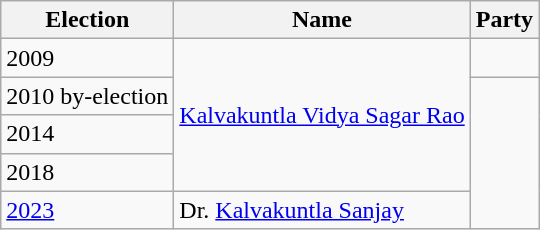<table class="wikitable sortable">
<tr>
<th>Election</th>
<th>Name</th>
<th colspan=2>Party</th>
</tr>
<tr>
<td>2009</td>
<td rowspan="4"><a href='#'>Kalvakuntla Vidya Sagar Rao</a></td>
<td></td>
</tr>
<tr>
<td>2010 by-election</td>
</tr>
<tr>
<td>2014</td>
</tr>
<tr>
<td>2018</td>
</tr>
<tr>
<td><a href='#'>2023</a></td>
<td>Dr. <a href='#'>Kalvakuntla Sanjay</a></td>
</tr>
</table>
